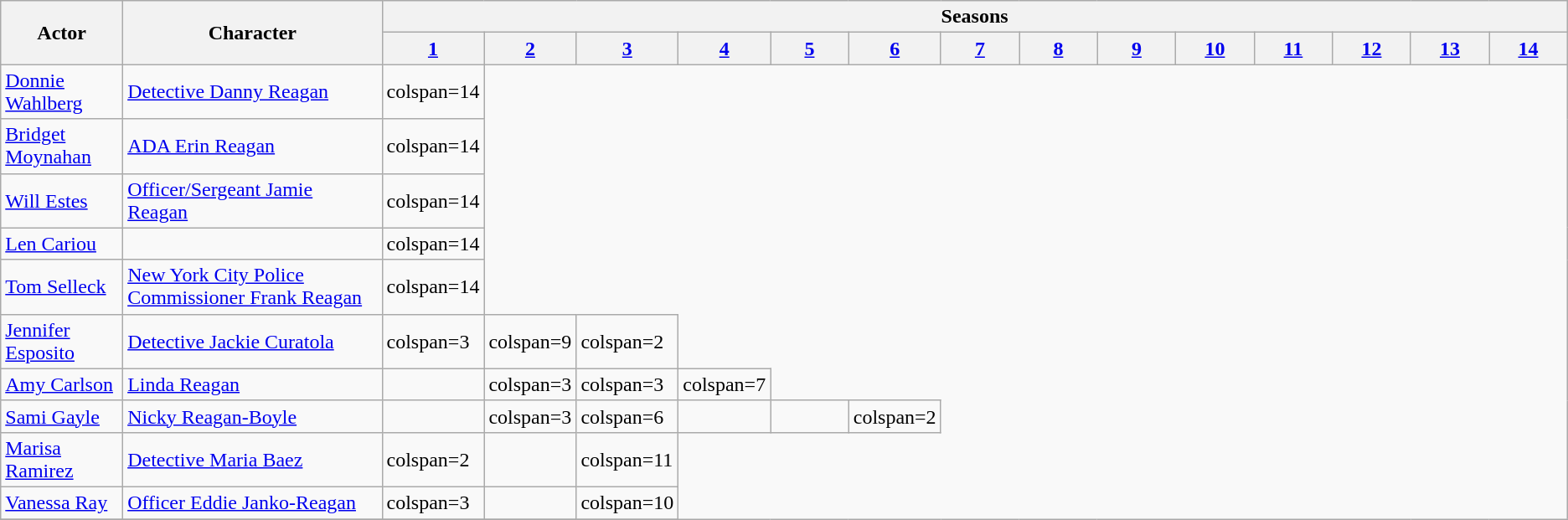<table class="wikitable plainrowheaders">
<tr>
<th scope="col" rowspan=2>Actor</th>
<th scope="col" rowspan=2>Character</th>
<th scope="col" colspan=14>Seasons</th>
</tr>
<tr>
<th scope="col" style="width:5%;"><a href='#'>1</a></th>
<th scope="col" style="width:5%;"><a href='#'>2</a></th>
<th scope="col" style="width:5%;"><a href='#'>3</a></th>
<th scope="col" style="width:5%;"><a href='#'>4</a></th>
<th scope="col" style="width:5%;"><a href='#'>5</a></th>
<th scope="col" style="width:5%;"><a href='#'>6</a></th>
<th scope="col" style="width:5%;"><a href='#'>7</a></th>
<th scope="col" style="width:5%;"><a href='#'>8</a></th>
<th scope="col" style="width:5%;"><a href='#'>9</a></th>
<th scope="col" style="width:5%;"><a href='#'>10</a></th>
<th scope="col" style="width:5%;"><a href='#'>11</a></th>
<th scope="col" style="width:5%;"><a href='#'>12</a></th>
<th scope="col" style="width:5%;"><a href='#'>13</a></th>
<th scope="col" style="width:5%;"><a href='#'>14</a></th>
</tr>
<tr>
<td><a href='#'>Donnie Wahlberg</a></td>
<td><a href='#'>Detective Danny Reagan</a></td>
<td>colspan=14 </td>
</tr>
<tr>
<td><a href='#'>Bridget Moynahan</a></td>
<td><a href='#'>ADA Erin Reagan</a></td>
<td>colspan=14 </td>
</tr>
<tr>
<td><a href='#'>Will Estes</a></td>
<td><a href='#'>Officer/Sergeant Jamie Reagan</a></td>
<td>colspan=14 </td>
</tr>
<tr>
<td><a href='#'>Len Cariou</a></td>
<td></td>
<td>colspan=14 </td>
</tr>
<tr>
<td><a href='#'>Tom Selleck</a></td>
<td><a href='#'>New York City Police</a> <a href='#'>Commissioner Frank Reagan</a></td>
<td>colspan=14 </td>
</tr>
<tr>
<td><a href='#'>Jennifer Esposito</a></td>
<td><a href='#'>Detective Jackie Curatola</a></td>
<td>colspan=3 </td>
<td>colspan=9 </td>
<td>colspan=2 </td>
</tr>
<tr>
<td><a href='#'>Amy Carlson</a></td>
<td><a href='#'>Linda Reagan</a></td>
<td></td>
<td>colspan=3 </td>
<td>colspan=3 </td>
<td>colspan=7 </td>
</tr>
<tr>
<td><a href='#'>Sami Gayle</a></td>
<td><a href='#'>Nicky Reagan-Boyle</a></td>
<td></td>
<td>colspan=3 </td>
<td>colspan=6 </td>
<td></td>
<td></td>
<td>colspan=2 </td>
</tr>
<tr>
<td><a href='#'>Marisa Ramirez</a></td>
<td><a href='#'>Detective Maria Baez</a></td>
<td>colspan=2 </td>
<td></td>
<td>colspan=11 </td>
</tr>
<tr>
<td><a href='#'>Vanessa Ray</a></td>
<td><a href='#'>Officer Eddie Janko-Reagan</a></td>
<td>colspan=3 </td>
<td></td>
<td>colspan=10 </td>
</tr>
<tr>
</tr>
</table>
